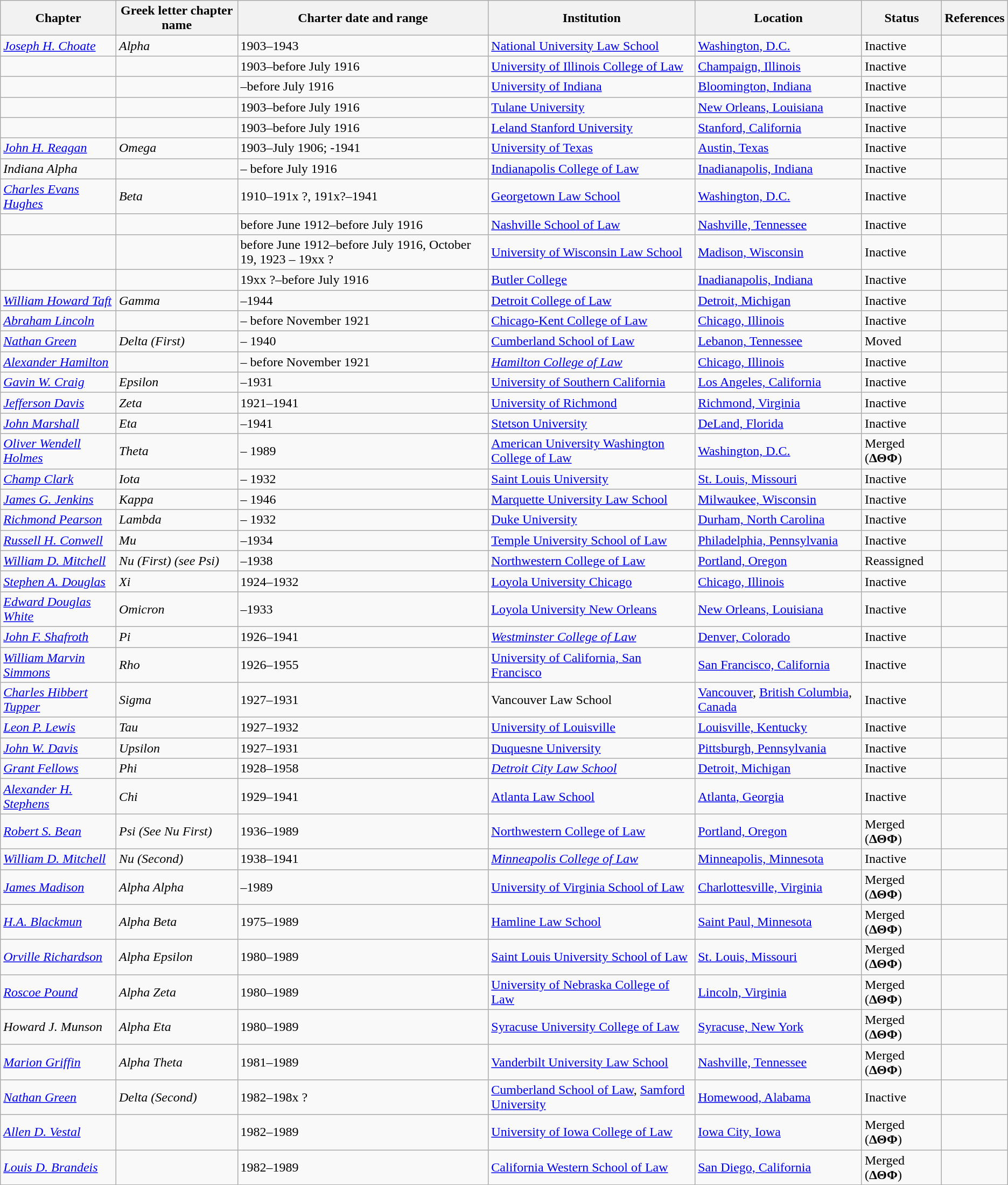<table class="wikitable sortable">
<tr>
<th>Chapter</th>
<th>Greek letter chapter name</th>
<th>Charter date and range</th>
<th>Institution</th>
<th>Location</th>
<th>Status</th>
<th>References</th>
</tr>
<tr>
<td><em><a href='#'>Joseph H. Choate</a></em></td>
<td><em>Alpha</em></td>
<td>1903–1943</td>
<td><a href='#'>National University Law School</a></td>
<td><a href='#'>Washington, D.C.</a></td>
<td>Inactive</td>
<td></td>
</tr>
<tr>
<td></td>
<td></td>
<td>1903–before July 1916</td>
<td><a href='#'>University of Illinois College of Law</a></td>
<td><a href='#'>Champaign, Illinois</a></td>
<td>Inactive</td>
<td></td>
</tr>
<tr>
<td></td>
<td></td>
<td>–before July 1916</td>
<td><a href='#'>University of Indiana</a></td>
<td><a href='#'>Bloomington, Indiana</a></td>
<td>Inactive</td>
<td></td>
</tr>
<tr>
<td></td>
<td></td>
<td>1903–before July 1916</td>
<td><a href='#'>Tulane University</a></td>
<td><a href='#'>New Orleans, Louisiana</a></td>
<td>Inactive</td>
<td></td>
</tr>
<tr>
<td></td>
<td></td>
<td>1903–before July 1916</td>
<td><a href='#'>Leland Stanford University</a></td>
<td><a href='#'>Stanford, California</a></td>
<td>Inactive</td>
<td></td>
</tr>
<tr>
<td><em><a href='#'>John H. Reagan</a></em></td>
<td><em>Omega</em></td>
<td>1903–July 1906; -1941</td>
<td><a href='#'>University of Texas</a></td>
<td><a href='#'>Austin, Texas</a></td>
<td>Inactive</td>
<td></td>
</tr>
<tr>
<td><em>Indiana Alpha</em></td>
<td></td>
<td> – before July 1916</td>
<td><a href='#'>Indianapolis College of Law</a></td>
<td><a href='#'>Inadianapolis, Indiana</a></td>
<td>Inactive</td>
<td></td>
</tr>
<tr>
<td><em><a href='#'>Charles Evans Hughes</a></em></td>
<td><em>Beta</em></td>
<td>1910–191x ?, 191x?–1941</td>
<td><a href='#'>Georgetown Law School</a></td>
<td><a href='#'>Washington, D.C.</a></td>
<td>Inactive</td>
<td></td>
</tr>
<tr>
<td></td>
<td></td>
<td>before June 1912–before July 1916</td>
<td><a href='#'>Nashville School of Law</a></td>
<td><a href='#'>Nashville, Tennessee</a></td>
<td>Inactive</td>
<td></td>
</tr>
<tr>
<td></td>
<td></td>
<td>before June 1912–before July 1916, October 19, 1923 – 19xx ?</td>
<td><a href='#'>University of Wisconsin Law School</a></td>
<td><a href='#'>Madison, Wisconsin</a></td>
<td>Inactive</td>
<td></td>
</tr>
<tr>
<td></td>
<td></td>
<td>19xx ?–before July 1916</td>
<td><a href='#'>Butler College</a></td>
<td><a href='#'>Inadianapolis, Indiana</a></td>
<td>Inactive</td>
<td></td>
</tr>
<tr>
<td><em><a href='#'>William Howard Taft</a></em></td>
<td><em>Gamma</em></td>
<td>–1944</td>
<td><a href='#'>Detroit College of Law</a></td>
<td><a href='#'>Detroit, Michigan</a></td>
<td>Inactive</td>
<td></td>
</tr>
<tr>
<td><em><a href='#'>Abraham Lincoln</a></em></td>
<td></td>
<td> – before November 1921</td>
<td><a href='#'>Chicago-Kent College of Law</a></td>
<td><a href='#'>Chicago, Illinois</a></td>
<td>Inactive</td>
<td></td>
</tr>
<tr>
<td><a href='#'><em>Nathan Green</em></a></td>
<td><em>Delta (First)</em></td>
<td> – 1940</td>
<td><a href='#'>Cumberland School of Law</a></td>
<td><a href='#'>Lebanon, Tennessee</a></td>
<td>Moved</td>
<td></td>
</tr>
<tr>
<td><em><a href='#'>Alexander Hamilton</a></em></td>
<td></td>
<td> – before November 1921</td>
<td><em><a href='#'>Hamilton College of Law</a></em></td>
<td><a href='#'>Chicago, Illinois</a></td>
<td>Inactive</td>
<td></td>
</tr>
<tr>
<td><em><a href='#'>Gavin W. Craig</a></em></td>
<td><em>Epsilon</em></td>
<td>–1931</td>
<td><a href='#'>University of Southern California</a></td>
<td><a href='#'>Los Angeles, California</a></td>
<td>Inactive</td>
<td></td>
</tr>
<tr>
<td><em><a href='#'>Jefferson Davis</a></em></td>
<td><em>Zeta</em></td>
<td>1921–1941</td>
<td><a href='#'>University of Richmond</a></td>
<td><a href='#'>Richmond, Virginia</a></td>
<td>Inactive</td>
<td></td>
</tr>
<tr>
<td><em><a href='#'>John Marshall</a></em></td>
<td><em>Eta</em></td>
<td>–1941</td>
<td><a href='#'>Stetson University</a></td>
<td><a href='#'>DeLand, Florida</a></td>
<td>Inactive</td>
<td></td>
</tr>
<tr>
<td><a href='#'><em>Oliver Wendell Holmes</em></a></td>
<td><em>Theta</em></td>
<td> – 1989</td>
<td><a href='#'>American University Washington College of Law</a></td>
<td><a href='#'>Washington, D.C.</a></td>
<td>Merged (<strong>ΔΘΦ</strong>)</td>
<td></td>
</tr>
<tr>
<td><em><a href='#'>Champ Clark</a></em></td>
<td><em>Iota</em></td>
<td> – 1932</td>
<td><a href='#'>Saint Louis University</a></td>
<td><a href='#'>St. Louis, Missouri</a></td>
<td>Inactive</td>
<td></td>
</tr>
<tr>
<td><a href='#'><em>James G. Jenkins</em></a></td>
<td><em>Kappa</em></td>
<td> – 1946</td>
<td><a href='#'>Marquette University Law School</a></td>
<td><a href='#'>Milwaukee, Wisconsin</a></td>
<td>Inactive</td>
<td></td>
</tr>
<tr>
<td><em><a href='#'>Richmond Pearson</a></em></td>
<td><em>Lambda</em></td>
<td> – 1932</td>
<td><a href='#'>Duke University</a></td>
<td><a href='#'>Durham, North Carolina</a></td>
<td>Inactive</td>
<td></td>
</tr>
<tr>
<td><em><a href='#'>Russell H. Conwell</a></em></td>
<td><em>Mu</em></td>
<td>–1934</td>
<td><a href='#'>Temple University School of Law</a></td>
<td><a href='#'>Philadelphia, Pennsylvania</a></td>
<td>Inactive</td>
<td></td>
</tr>
<tr>
<td><em><a href='#'>William D. Mitchell</a></em></td>
<td><em>Nu (First) (see Psi)</em></td>
<td>–1938</td>
<td><a href='#'>Northwestern College of Law</a></td>
<td><a href='#'>Portland, Oregon</a></td>
<td>Reassigned</td>
<td></td>
</tr>
<tr>
<td><em><a href='#'>Stephen A. Douglas</a></em></td>
<td><em>Xi</em></td>
<td>1924–1932</td>
<td><a href='#'>Loyola University Chicago</a></td>
<td><a href='#'>Chicago, Illinois</a></td>
<td>Inactive</td>
<td></td>
</tr>
<tr>
<td><a href='#'><em>Edward Douglas White</em></a></td>
<td><em>Omicron</em></td>
<td>–1933</td>
<td><a href='#'>Loyola University New Orleans</a></td>
<td><a href='#'>New Orleans, Louisiana</a></td>
<td>Inactive</td>
<td></td>
</tr>
<tr>
<td><em><a href='#'>John F. Shafroth</a></em></td>
<td><em>Pi</em></td>
<td>1926–1941</td>
<td><em><a href='#'>Westminster College of Law</a></em></td>
<td><a href='#'>Denver, Colorado</a></td>
<td>Inactive</td>
<td></td>
</tr>
<tr>
<td><em><a href='#'>William Marvin Simmons</a></em></td>
<td><em>Rho</em></td>
<td>1926–1955</td>
<td><a href='#'>University of California, San Francisco</a></td>
<td><a href='#'>San Francisco, California</a></td>
<td>Inactive</td>
<td></td>
</tr>
<tr>
<td><em><a href='#'>Charles Hibbert Tupper</a></em></td>
<td><em>Sigma</em></td>
<td>1927–1931</td>
<td>Vancouver Law School</td>
<td><a href='#'>Vancouver</a>, <a href='#'>British Columbia</a>, <a href='#'>Canada</a></td>
<td>Inactive</td>
<td></td>
</tr>
<tr>
<td><em><a href='#'>Leon P. Lewis</a></em></td>
<td><em>Tau</em></td>
<td>1927–1932</td>
<td><a href='#'>University of Louisville</a></td>
<td><a href='#'>Louisville, Kentucky</a></td>
<td>Inactive</td>
<td></td>
</tr>
<tr>
<td><em><a href='#'>John W. Davis</a></em></td>
<td><em>Upsilon</em></td>
<td>1927–1931</td>
<td><a href='#'>Duquesne University</a></td>
<td><a href='#'>Pittsburgh, Pennsylvania</a></td>
<td>Inactive</td>
<td></td>
</tr>
<tr>
<td><em><a href='#'>Grant Fellows</a></em></td>
<td><em>Phi</em></td>
<td>1928–1958</td>
<td><em><a href='#'>Detroit City Law School</a></em></td>
<td><a href='#'>Detroit, Michigan</a></td>
<td>Inactive</td>
<td></td>
</tr>
<tr>
<td><em><a href='#'>Alexander H. Stephens</a></em></td>
<td><em>Chi</em></td>
<td>1929–1941</td>
<td><a href='#'>Atlanta Law School</a></td>
<td><a href='#'>Atlanta, Georgia</a></td>
<td>Inactive</td>
<td></td>
</tr>
<tr>
<td><em><a href='#'>Robert S. Bean</a></em></td>
<td><em>Psi (See Nu First)</em></td>
<td>1936–1989</td>
<td><a href='#'>Northwestern College of Law</a></td>
<td><a href='#'>Portland, Oregon</a></td>
<td>Merged (<strong>ΔΘΦ</strong>)</td>
<td></td>
</tr>
<tr>
<td><em><a href='#'>William D. Mitchell</a></em></td>
<td><em>Nu (Second)</em></td>
<td>1938–1941</td>
<td><em><a href='#'>Minneapolis College of Law</a></em></td>
<td><a href='#'>Minneapolis, Minnesota</a></td>
<td>Inactive</td>
<td></td>
</tr>
<tr>
<td><em><a href='#'>James Madison</a></em></td>
<td><em>Alpha Alpha</em></td>
<td>–1989</td>
<td><a href='#'>University of Virginia School of Law</a></td>
<td><a href='#'>Charlottesville, Virginia</a></td>
<td>Merged (<strong>ΔΘΦ</strong>)</td>
<td></td>
</tr>
<tr>
<td><a href='#'><em>H.A. Blackmun</em></a></td>
<td><em>Alpha Beta</em></td>
<td>1975–1989</td>
<td><a href='#'>Hamline Law School</a></td>
<td><a href='#'>Saint Paul, Minnesota</a></td>
<td>Merged (<strong>ΔΘΦ</strong>)</td>
<td></td>
</tr>
<tr>
<td><em><a href='#'>Orville Richardson</a></em></td>
<td><em>Alpha Epsilon</em></td>
<td>1980–1989</td>
<td><a href='#'>Saint Louis University School of Law</a></td>
<td><a href='#'>St. Louis, Missouri</a></td>
<td>Merged (<strong>ΔΘΦ</strong>)</td>
<td></td>
</tr>
<tr>
<td><em><a href='#'>Roscoe Pound</a></em></td>
<td><em>Alpha Zeta</em></td>
<td>1980–1989</td>
<td><a href='#'>University of Nebraska College of Law</a></td>
<td><a href='#'>Lincoln, Virginia</a></td>
<td>Merged (<strong>ΔΘΦ</strong>)</td>
<td></td>
</tr>
<tr>
<td><em>Howard J. Munson</em></td>
<td><em>Alpha Eta</em></td>
<td>1980–1989</td>
<td><a href='#'>Syracuse University College of Law</a></td>
<td><a href='#'>Syracuse, New York</a></td>
<td>Merged (<strong>ΔΘΦ</strong>)</td>
<td></td>
</tr>
<tr>
<td><a href='#'><em>Marion Griffin</em></a></td>
<td><em>Alpha Theta</em></td>
<td>1981–1989</td>
<td><a href='#'>Vanderbilt University Law School</a></td>
<td><a href='#'>Nashville, Tennessee</a></td>
<td>Merged (<strong>ΔΘΦ</strong>)</td>
<td></td>
</tr>
<tr>
<td><a href='#'><em>Nathan Green</em></a></td>
<td><em>Delta (Second)</em></td>
<td>1982–198x ?</td>
<td><a href='#'>Cumberland School of Law</a>, <a href='#'>Samford University</a></td>
<td><a href='#'>Homewood, Alabama</a></td>
<td>Inactive</td>
<td></td>
</tr>
<tr>
<td><em><a href='#'>Allen D. Vestal</a></em></td>
<td></td>
<td>1982–1989</td>
<td><a href='#'>University of Iowa College of Law</a></td>
<td><a href='#'>Iowa City, Iowa</a></td>
<td>Merged (<strong>ΔΘΦ</strong>)</td>
<td></td>
</tr>
<tr>
<td><a href='#'><em>Louis D. Brandeis</em></a></td>
<td></td>
<td>1982–1989</td>
<td><a href='#'>California Western School of Law</a></td>
<td><a href='#'>San Diego, California</a></td>
<td>Merged (<strong>ΔΘΦ</strong>)</td>
<td></td>
</tr>
</table>
